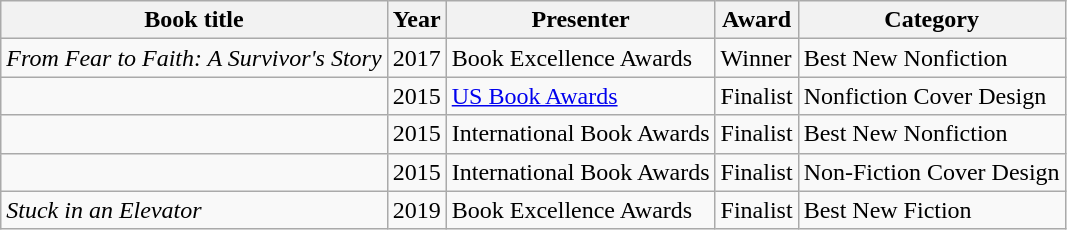<table class="wikitable">
<tr>
<th>Book title</th>
<th>Year</th>
<th>Presenter</th>
<th>Award</th>
<th>Category</th>
</tr>
<tr>
<td><em>From Fear to Faith: A Survivor's Story</em></td>
<td>2017</td>
<td>Book Excellence Awards</td>
<td>Winner</td>
<td>Best New Nonfiction</td>
</tr>
<tr>
<td></td>
<td>2015</td>
<td><a href='#'>US Book Awards</a></td>
<td>Finalist</td>
<td>Nonfiction Cover Design</td>
</tr>
<tr>
<td></td>
<td>2015</td>
<td>International Book Awards</td>
<td>Finalist</td>
<td>Best New Nonfiction</td>
</tr>
<tr>
<td></td>
<td>2015</td>
<td>International Book Awards</td>
<td>Finalist</td>
<td>Non-Fiction Cover Design</td>
</tr>
<tr>
<td><em>Stuck in an Elevator</em></td>
<td>2019</td>
<td>Book Excellence Awards</td>
<td>Finalist</td>
<td>Best New Fiction</td>
</tr>
</table>
